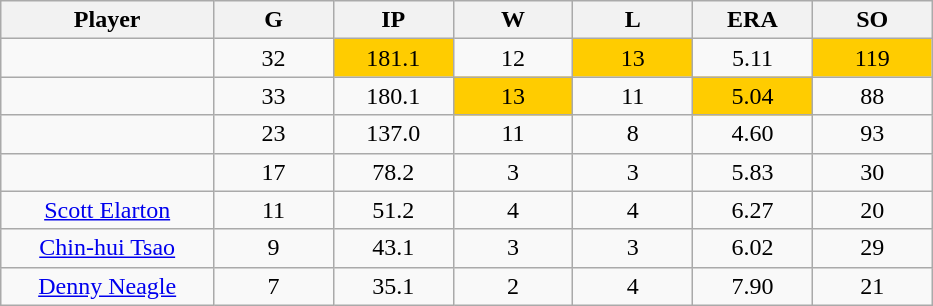<table class="wikitable sortable">
<tr>
<th bgcolor="#DDDDFF" width="16%">Player</th>
<th bgcolor="#DDDDFF" width="9%">G</th>
<th bgcolor="#DDDDFF" width="9%">IP</th>
<th bgcolor="#DDDDFF" width="9%">W</th>
<th bgcolor="#DDDDFF" width="9%">L</th>
<th bgcolor="#DDDDFF" width="9%">ERA</th>
<th bgcolor="#DDDDFF" width="9%">SO</th>
</tr>
<tr align="center">
<td></td>
<td>32</td>
<td bgcolor="#FFCC00">181.1</td>
<td>12</td>
<td bgcolor="#FFCC00">13</td>
<td>5.11</td>
<td bgcolor="#FFCC00">119</td>
</tr>
<tr align="center">
<td></td>
<td>33</td>
<td>180.1</td>
<td bgcolor="#FFCC00">13</td>
<td>11</td>
<td bgcolor="#FFCC00">5.04</td>
<td>88</td>
</tr>
<tr align="center">
<td></td>
<td>23</td>
<td>137.0</td>
<td>11</td>
<td>8</td>
<td>4.60</td>
<td>93</td>
</tr>
<tr align="center">
<td></td>
<td>17</td>
<td>78.2</td>
<td>3</td>
<td>3</td>
<td>5.83</td>
<td>30</td>
</tr>
<tr align="center">
<td><a href='#'>Scott Elarton</a></td>
<td>11</td>
<td>51.2</td>
<td>4</td>
<td>4</td>
<td>6.27</td>
<td>20</td>
</tr>
<tr align=center>
<td><a href='#'>Chin-hui Tsao</a></td>
<td>9</td>
<td>43.1</td>
<td>3</td>
<td>3</td>
<td>6.02</td>
<td>29</td>
</tr>
<tr align=center>
<td><a href='#'>Denny Neagle</a></td>
<td>7</td>
<td>35.1</td>
<td>2</td>
<td>4</td>
<td>7.90</td>
<td>21</td>
</tr>
</table>
